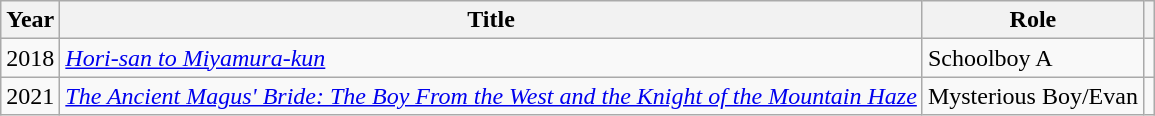<table class="wikitable sortable">
<tr>
<th>Year</th>
<th>Title</th>
<th>Role</th>
<th class="unsortable"></th>
</tr>
<tr>
<td>2018</td>
<td><em><a href='#'>Hori-san to Miyamura-kun</a></em></td>
<td>Schoolboy A</td>
<td></td>
</tr>
<tr>
<td>2021</td>
<td><em><a href='#'>The Ancient Magus' Bride: The Boy From the West and the Knight of the Mountain Haze</a></em></td>
<td>Mysterious Boy/Evan</td>
<td></td>
</tr>
</table>
